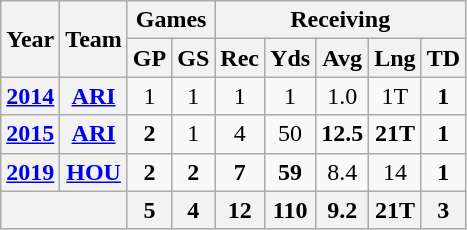<table class="wikitable" style="text-align:center;">
<tr>
<th rowspan="2">Year</th>
<th rowspan="2">Team</th>
<th colspan="2">Games</th>
<th colspan="5">Receiving</th>
</tr>
<tr>
<th>GP</th>
<th>GS</th>
<th>Rec</th>
<th>Yds</th>
<th>Avg</th>
<th>Lng</th>
<th>TD</th>
</tr>
<tr>
<th><a href='#'>2014</a></th>
<th><a href='#'>ARI</a></th>
<td>1</td>
<td>1</td>
<td>1</td>
<td>1</td>
<td>1.0</td>
<td>1T</td>
<td><strong>1</strong></td>
</tr>
<tr>
<th><a href='#'>2015</a></th>
<th><a href='#'>ARI</a></th>
<td><strong>2</strong></td>
<td>1</td>
<td>4</td>
<td>50</td>
<td><strong>12.5</strong></td>
<td><strong>21T</strong></td>
<td><strong>1</strong></td>
</tr>
<tr>
<th><a href='#'>2019</a></th>
<th><a href='#'>HOU</a></th>
<td><strong>2</strong></td>
<td><strong>2</strong></td>
<td><strong>7</strong></td>
<td><strong>59</strong></td>
<td>8.4</td>
<td>14</td>
<td><strong>1</strong></td>
</tr>
<tr>
<th colspan="2"></th>
<th>5</th>
<th>4</th>
<th>12</th>
<th>110</th>
<th>9.2</th>
<th>21T</th>
<th>3</th>
</tr>
</table>
